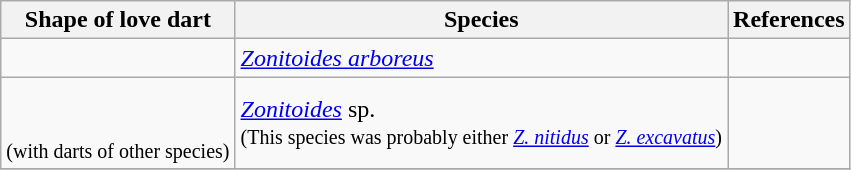<table class="wikitable">
<tr>
<th>Shape of love dart</th>
<th>Species</th>
<th>References</th>
</tr>
<tr>
<td></td>
<td><em><a href='#'>Zonitoides arboreus</a></em></td>
<td></td>
</tr>
<tr>
<td style="text-align:center;"><br><br><small>(with darts of other species)</small></td>
<td><em><a href='#'>Zonitoides</a></em> sp.<br><small>(This species was probably either <em><a href='#'>Z. nitidus</a></em> or <em><a href='#'>Z. excavatus</a></em>)</small></td>
<td></td>
</tr>
<tr>
</tr>
</table>
